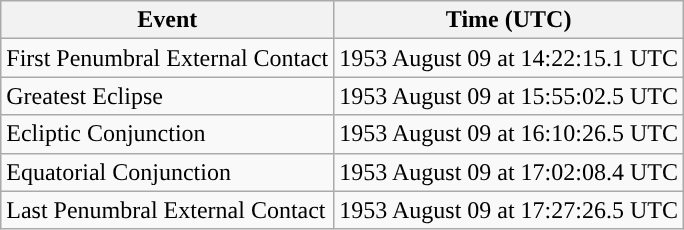<table class="wikitable">
<tr>
<th>Event</th>
<th>Time (UTC)</th>
</tr>
<tr>
<td>First Penumbral External Contact</td>
<td>1953 August 09 at 14:22:15.1 UTC</td>
</tr>
<tr>
<td>Greatest Eclipse</td>
<td>1953 August 09 at 15:55:02.5 UTC</td>
</tr>
<tr>
<td>Ecliptic Conjunction</td>
<td>1953 August 09 at 16:10:26.5 UTC</td>
</tr>
<tr>
<td>Equatorial Conjunction</td>
<td>1953 August 09 at 17:02:08.4 UTC</td>
</tr>
<tr>
<td>Last Penumbral External Contact</td>
<td>1953 August 09 at 17:27:26.5 UTC</td>
</tr>
</table>
